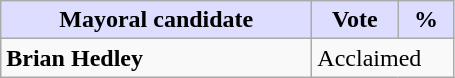<table class="wikitable">
<tr>
<th style="background:#ddf;" width="200px">Mayoral candidate</th>
<th style="background:#ddf;" width="50px">Vote</th>
<th style="background:#ddf;" width="30px">%</th>
</tr>
<tr>
<td><strong>Brian Hedley</strong></td>
<td colspan="2">Acclaimed</td>
</tr>
</table>
